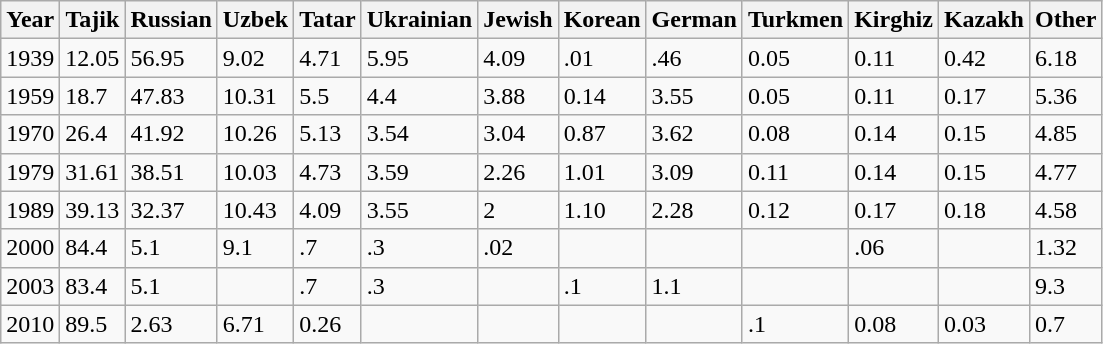<table class="wikitable">
<tr>
<th>Year</th>
<th>Tajik</th>
<th>Russian</th>
<th>Uzbek</th>
<th>Tatar</th>
<th>Ukrainian</th>
<th>Jewish</th>
<th>Korean</th>
<th>German</th>
<th>Turkmen</th>
<th>Kirghiz</th>
<th>Kazakh</th>
<th>Other</th>
</tr>
<tr>
<td>1939</td>
<td>12.05</td>
<td>56.95</td>
<td>9.02</td>
<td>4.71</td>
<td>5.95</td>
<td>4.09</td>
<td>.01</td>
<td>.46</td>
<td>0.05</td>
<td>0.11</td>
<td>0.42</td>
<td>6.18</td>
</tr>
<tr>
<td>1959</td>
<td>18.7</td>
<td>47.83</td>
<td>10.31</td>
<td>5.5</td>
<td>4.4</td>
<td>3.88</td>
<td>0.14</td>
<td>3.55</td>
<td>0.05</td>
<td>0.11</td>
<td>0.17</td>
<td>5.36</td>
</tr>
<tr>
<td>1970</td>
<td>26.4</td>
<td>41.92</td>
<td>10.26</td>
<td>5.13</td>
<td>3.54</td>
<td>3.04</td>
<td>0.87</td>
<td>3.62</td>
<td>0.08</td>
<td>0.14</td>
<td>0.15</td>
<td>4.85</td>
</tr>
<tr>
<td>1979</td>
<td>31.61</td>
<td>38.51</td>
<td>10.03</td>
<td>4.73</td>
<td>3.59</td>
<td>2.26</td>
<td>1.01</td>
<td>3.09</td>
<td>0.11</td>
<td>0.14</td>
<td>0.15</td>
<td>4.77</td>
</tr>
<tr>
<td>1989</td>
<td>39.13</td>
<td>32.37</td>
<td>10.43</td>
<td>4.09</td>
<td>3.55</td>
<td>2</td>
<td>1.10</td>
<td>2.28</td>
<td>0.12</td>
<td>0.17</td>
<td>0.18</td>
<td>4.58</td>
</tr>
<tr>
<td>2000</td>
<td>84.4</td>
<td>5.1</td>
<td>9.1</td>
<td>.7</td>
<td>.3</td>
<td>.02</td>
<td></td>
<td></td>
<td></td>
<td>.06</td>
<td></td>
<td>1.32</td>
</tr>
<tr>
<td>2003</td>
<td>83.4</td>
<td>5.1</td>
<td></td>
<td>.7</td>
<td>.3</td>
<td></td>
<td>.1</td>
<td>1.1</td>
<td></td>
<td></td>
<td></td>
<td>9.3</td>
</tr>
<tr>
<td>2010</td>
<td>89.5</td>
<td>2.63</td>
<td>6.71</td>
<td>0.26</td>
<td></td>
<td></td>
<td></td>
<td></td>
<td>.1</td>
<td>0.08</td>
<td>0.03</td>
<td>0.7</td>
</tr>
</table>
